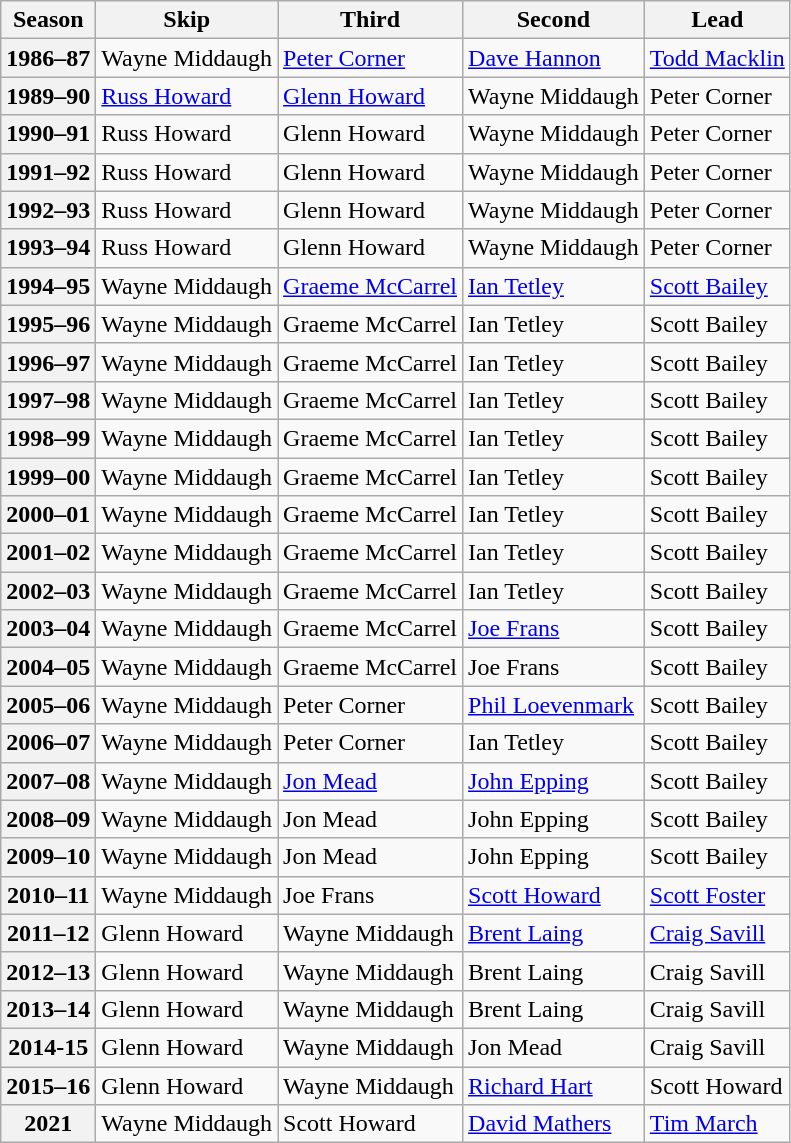<table class="wikitable">
<tr>
<th scope="col">Season</th>
<th scope="col">Skip</th>
<th scope="col">Third</th>
<th scope="col">Second</th>
<th scope="col">Lead</th>
</tr>
<tr>
<th scope="row">1986–87</th>
<td>Wayne Middaugh</td>
<td><a href='#'>Peter Corner</a></td>
<td><a href='#'>Dave Hannon</a></td>
<td><a href='#'>Todd Macklin</a></td>
</tr>
<tr>
<th scope="row">1989–90</th>
<td><a href='#'>Russ Howard</a></td>
<td><a href='#'>Glenn Howard</a></td>
<td>Wayne Middaugh</td>
<td>Peter Corner</td>
</tr>
<tr>
<th scope="row">1990–91</th>
<td>Russ Howard</td>
<td>Glenn Howard</td>
<td>Wayne Middaugh</td>
<td>Peter Corner</td>
</tr>
<tr>
<th scope="row">1991–92</th>
<td>Russ Howard</td>
<td>Glenn Howard</td>
<td>Wayne Middaugh</td>
<td>Peter Corner</td>
</tr>
<tr>
<th scope="row">1992–93</th>
<td>Russ Howard</td>
<td>Glenn Howard</td>
<td>Wayne Middaugh</td>
<td>Peter Corner</td>
</tr>
<tr>
<th scope="row">1993–94</th>
<td>Russ Howard</td>
<td>Glenn Howard</td>
<td>Wayne Middaugh</td>
<td>Peter Corner</td>
</tr>
<tr>
<th scope="row">1994–95</th>
<td>Wayne Middaugh</td>
<td><a href='#'>Graeme McCarrel</a></td>
<td><a href='#'>Ian Tetley</a></td>
<td><a href='#'>Scott Bailey</a></td>
</tr>
<tr>
<th scope="row">1995–96</th>
<td>Wayne Middaugh</td>
<td>Graeme McCarrel</td>
<td>Ian Tetley</td>
<td>Scott Bailey</td>
</tr>
<tr>
<th scope="row">1996–97</th>
<td>Wayne Middaugh</td>
<td>Graeme McCarrel</td>
<td>Ian Tetley</td>
<td>Scott Bailey</td>
</tr>
<tr>
<th scope="row">1997–98</th>
<td>Wayne Middaugh</td>
<td>Graeme McCarrel</td>
<td>Ian Tetley</td>
<td>Scott Bailey</td>
</tr>
<tr>
<th scope="row">1998–99</th>
<td>Wayne Middaugh</td>
<td>Graeme McCarrel</td>
<td>Ian Tetley</td>
<td>Scott Bailey</td>
</tr>
<tr>
<th scope="row">1999–00</th>
<td>Wayne Middaugh</td>
<td>Graeme McCarrel</td>
<td>Ian Tetley</td>
<td>Scott Bailey</td>
</tr>
<tr>
<th scope="row">2000–01</th>
<td>Wayne Middaugh</td>
<td>Graeme McCarrel</td>
<td>Ian Tetley</td>
<td>Scott Bailey</td>
</tr>
<tr>
<th scope="row">2001–02</th>
<td>Wayne Middaugh</td>
<td>Graeme McCarrel</td>
<td>Ian Tetley</td>
<td>Scott Bailey</td>
</tr>
<tr>
<th scope="row">2002–03</th>
<td>Wayne Middaugh</td>
<td>Graeme McCarrel</td>
<td>Ian Tetley</td>
<td>Scott Bailey</td>
</tr>
<tr>
<th scope="row">2003–04</th>
<td>Wayne Middaugh</td>
<td>Graeme McCarrel</td>
<td><a href='#'>Joe Frans</a></td>
<td>Scott Bailey</td>
</tr>
<tr>
<th scope="row">2004–05</th>
<td>Wayne Middaugh</td>
<td>Graeme McCarrel</td>
<td>Joe Frans</td>
<td>Scott Bailey</td>
</tr>
<tr>
<th scope="row">2005–06</th>
<td>Wayne Middaugh</td>
<td>Peter Corner</td>
<td><a href='#'>Phil Loevenmark</a></td>
<td>Scott Bailey</td>
</tr>
<tr>
<th scope="row">2006–07</th>
<td>Wayne Middaugh</td>
<td>Peter Corner</td>
<td>Ian Tetley</td>
<td>Scott Bailey</td>
</tr>
<tr>
<th scope="row">2007–08</th>
<td>Wayne Middaugh</td>
<td><a href='#'>Jon Mead</a></td>
<td><a href='#'>John Epping</a></td>
<td>Scott Bailey</td>
</tr>
<tr>
<th scope="row">2008–09</th>
<td>Wayne Middaugh</td>
<td>Jon Mead</td>
<td>John Epping</td>
<td>Scott Bailey</td>
</tr>
<tr>
<th scope="row">2009–10</th>
<td>Wayne Middaugh</td>
<td>Jon Mead</td>
<td>John Epping</td>
<td>Scott Bailey</td>
</tr>
<tr>
<th scope="row">2010–11</th>
<td>Wayne Middaugh</td>
<td>Joe Frans</td>
<td><a href='#'>Scott Howard</a></td>
<td><a href='#'>Scott Foster</a></td>
</tr>
<tr>
<th scope="row">2011–12</th>
<td>Glenn Howard</td>
<td>Wayne Middaugh</td>
<td><a href='#'>Brent Laing</a></td>
<td><a href='#'>Craig Savill</a></td>
</tr>
<tr>
<th scope="row">2012–13</th>
<td>Glenn Howard</td>
<td>Wayne Middaugh</td>
<td>Brent Laing</td>
<td>Craig Savill</td>
</tr>
<tr>
<th scope="row">2013–14</th>
<td>Glenn Howard</td>
<td>Wayne Middaugh</td>
<td>Brent Laing</td>
<td>Craig Savill</td>
</tr>
<tr>
<th scope="row">2014-15</th>
<td>Glenn Howard</td>
<td>Wayne Middaugh</td>
<td>Jon Mead</td>
<td>Craig Savill</td>
</tr>
<tr>
<th scope="row">2015–16</th>
<td>Glenn Howard</td>
<td>Wayne Middaugh</td>
<td><a href='#'>Richard Hart</a></td>
<td>Scott Howard</td>
</tr>
<tr>
<th scope="row">2021</th>
<td>Wayne Middaugh</td>
<td>Scott Howard</td>
<td><a href='#'>David Mathers</a></td>
<td><a href='#'>Tim March</a></td>
</tr>
</table>
